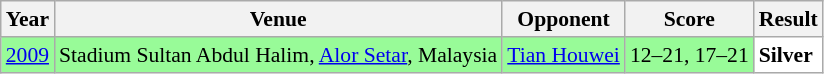<table class="sortable wikitable" style="font-size: 90%;">
<tr>
<th>Year</th>
<th>Venue</th>
<th>Opponent</th>
<th>Score</th>
<th>Result</th>
</tr>
<tr style="background:#98FB98">
<td align="center"><a href='#'>2009</a></td>
<td align="left">Stadium Sultan Abdul Halim, <a href='#'>Alor Setar</a>, Malaysia</td>
<td align="left"> <a href='#'>Tian Houwei</a></td>
<td align="left">12–21, 17–21</td>
<td style="text-align:left; background:white"> <strong>Silver</strong></td>
</tr>
</table>
